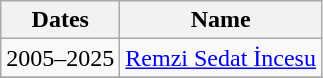<table class="wikitable">
<tr>
<th>Dates</th>
<th>Name</th>
</tr>
<tr>
<td>2005–2025</td>
<td> <a href='#'>Remzi Sedat İncesu</a></td>
</tr>
<tr>
</tr>
</table>
